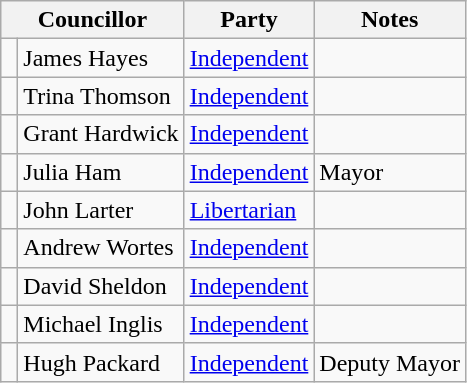<table class="wikitable">
<tr>
<th colspan="2">Councillor</th>
<th>Party</th>
<th>Notes</th>
</tr>
<tr>
<td> </td>
<td>James Hayes</td>
<td><a href='#'>Independent</a></td>
<td></td>
</tr>
<tr>
<td> </td>
<td>Trina Thomson</td>
<td><a href='#'>Independent</a></td>
<td></td>
</tr>
<tr>
<td> </td>
<td>Grant Hardwick</td>
<td><a href='#'>Independent</a></td>
<td></td>
</tr>
<tr>
<td> </td>
<td>Julia Ham</td>
<td><a href='#'>Independent</a></td>
<td>Mayor</td>
</tr>
<tr>
<td> </td>
<td>John Larter</td>
<td><a href='#'>Libertarian</a></td>
<td></td>
</tr>
<tr>
<td> </td>
<td>Andrew Wortes</td>
<td><a href='#'>Independent</a></td>
<td></td>
</tr>
<tr>
<td> </td>
<td>David Sheldon</td>
<td><a href='#'>Independent</a></td>
<td></td>
</tr>
<tr>
<td> </td>
<td>Michael Inglis</td>
<td><a href='#'>Independent</a></td>
<td></td>
</tr>
<tr>
<td> </td>
<td>Hugh Packard</td>
<td><a href='#'>Independent</a></td>
<td>Deputy Mayor</td>
</tr>
</table>
